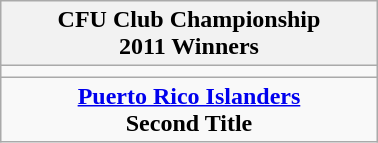<table class="wikitable" style="text-align: center; margin: 0 auto; width: 20%">
<tr>
<th>CFU Club Championship<br>2011 Winners</th>
</tr>
<tr>
<td></td>
</tr>
<tr>
<td><strong><a href='#'>Puerto Rico Islanders</a></strong><br><strong>Second Title</strong></td>
</tr>
</table>
